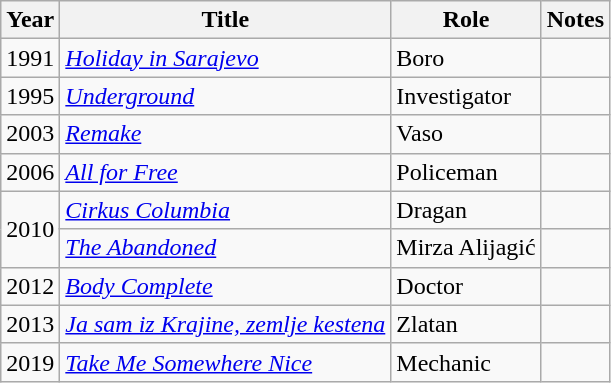<table class="wikitable sortable">
<tr>
<th>Year</th>
<th>Title</th>
<th>Role</th>
<th class="unsortable">Notes</th>
</tr>
<tr>
<td>1991</td>
<td><em><a href='#'>Holiday in Sarajevo</a></em></td>
<td>Boro</td>
<td></td>
</tr>
<tr>
<td>1995</td>
<td><em><a href='#'>Underground</a></em></td>
<td>Investigator</td>
<td></td>
</tr>
<tr>
<td>2003</td>
<td><em><a href='#'>Remake</a></em></td>
<td>Vaso</td>
<td></td>
</tr>
<tr>
<td>2006</td>
<td><em><a href='#'>All for Free</a></em></td>
<td>Policeman</td>
<td></td>
</tr>
<tr>
<td rowspan=2>2010</td>
<td><em><a href='#'>Cirkus Columbia</a></em></td>
<td>Dragan</td>
<td></td>
</tr>
<tr>
<td><em><a href='#'>The Abandoned</a></em></td>
<td>Mirza Alijagić</td>
<td></td>
</tr>
<tr>
<td>2012</td>
<td><em><a href='#'>Body Complete</a></em></td>
<td>Doctor</td>
</tr>
<tr>
<td>2013</td>
<td><em><a href='#'>Ja sam iz Krajine, zemlje kestena</a></em></td>
<td>Zlatan</td>
<td></td>
</tr>
<tr>
<td>2019</td>
<td><em><a href='#'>Take Me Somewhere Nice</a></em></td>
<td>Mechanic</td>
<td></td>
</tr>
</table>
